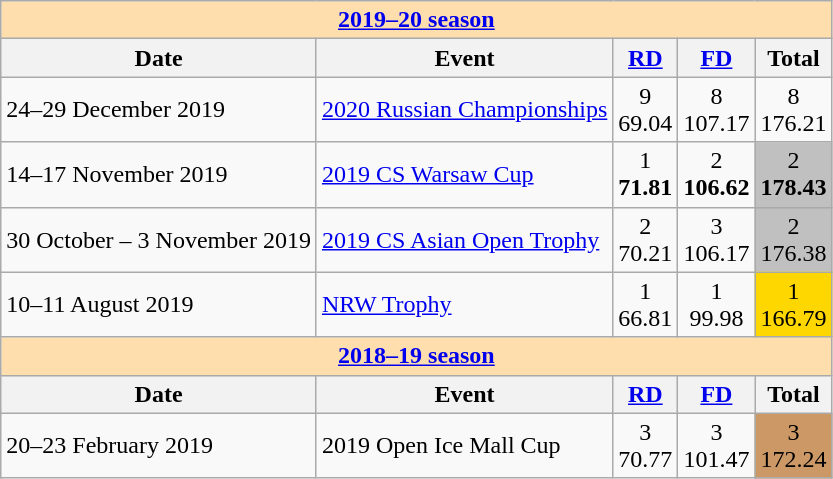<table class="wikitable">
<tr>
<td style="background-color: #ffdead; " colspan=6 align=center><a href='#'><strong>2019–20 season</strong></a></td>
</tr>
<tr>
<th>Date</th>
<th>Event</th>
<th><a href='#'>RD</a></th>
<th><a href='#'>FD</a></th>
<th>Total</th>
</tr>
<tr>
<td>24–29 December 2019</td>
<td><a href='#'>2020 Russian Championships</a></td>
<td align=center>9 <br> 69.04</td>
<td align=center>8 <br> 107.17</td>
<td align=center>8 <br> 176.21</td>
</tr>
<tr>
<td>14–17 November 2019</td>
<td><a href='#'>2019 CS Warsaw Cup</a></td>
<td align=center>1 <br> <strong>71.81</strong></td>
<td align=center>2 <br> <strong>106.62</strong></td>
<td align=center bgcolor=silver>2 <br> <strong>178.43</strong></td>
</tr>
<tr>
<td>30 October – 3 November 2019</td>
<td><a href='#'>2019 CS Asian Open Trophy</a></td>
<td align=center>2 <br> 70.21</td>
<td align=center>3 <br> 106.17</td>
<td align=center bgcolor=silver>2 <br> 176.38</td>
</tr>
<tr>
<td>10–11 August 2019</td>
<td><a href='#'>NRW Trophy</a></td>
<td align=center>1 <br> 66.81</td>
<td align=center>1 <br> 99.98</td>
<td align=center bgcolor=gold>1 <br> 166.79</td>
</tr>
<tr>
<td style="background-color: #ffdead; " colspan=6 align=center><a href='#'><strong>2018–19 season</strong></a></td>
</tr>
<tr>
<th>Date</th>
<th>Event</th>
<th><a href='#'>RD</a></th>
<th><a href='#'>FD</a></th>
<th>Total</th>
</tr>
<tr>
<td>20–23 February 2019</td>
<td>2019 Open Ice Mall Cup</td>
<td align=center>3 <br> 70.77</td>
<td align=center>3 <br> 101.47</td>
<td align=center bgcolor=cc9966>3 <br> 172.24</td>
</tr>
</table>
